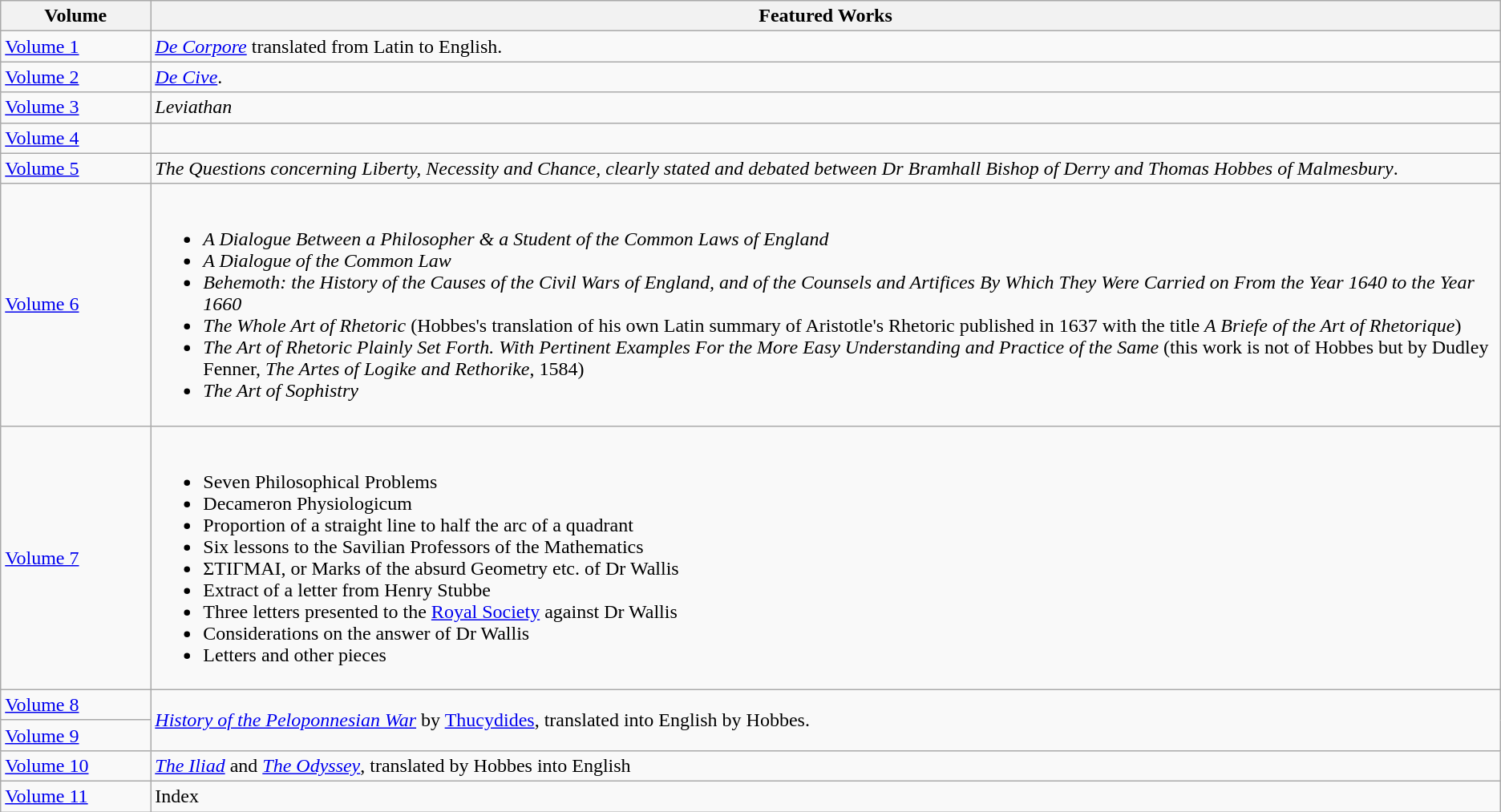<table class="wikitable">
<tr>
<th style="width: 10%">Volume</th>
<th>Featured Works</th>
</tr>
<tr>
<td><a href='#'>Volume 1</a></td>
<td><em><a href='#'>De Corpore</a></em> translated from Latin to English.</td>
</tr>
<tr>
<td><a href='#'>Volume 2</a></td>
<td><em><a href='#'>De Cive</a></em>.</td>
</tr>
<tr>
<td><a href='#'>Volume 3</a></td>
<td><em>Leviathan</em></td>
</tr>
<tr>
<td><a href='#'>Volume 4</a></td>
<td></td>
</tr>
<tr>
<td><a href='#'>Volume 5</a></td>
<td><em>The Questions concerning Liberty, Necessity and Chance, clearly stated and debated between Dr Bramhall Bishop of Derry and Thomas Hobbes of Malmesbury</em>.</td>
</tr>
<tr>
<td><a href='#'>Volume 6</a></td>
<td><br><ul><li><em>A Dialogue Between a Philosopher & a Student of the Common Laws of England</em></li><li><em>A Dialogue of the Common Law</em></li><li><em>Behemoth: the History of the Causes of the Civil Wars of England, and of the Counsels and Artifices By Which They Were Carried on From the Year 1640 to the Year 1660</em></li><li><em>The Whole Art of Rhetoric</em> (Hobbes's translation of his own Latin summary of Aristotle's Rhetoric published in 1637 with the title <em>A Briefe of the Art of Rhetorique</em>)</li><li><em>The Art of Rhetoric Plainly Set Forth. With Pertinent Examples For the More Easy Understanding and Practice of the Same</em> (this work is not of Hobbes but by Dudley Fenner, <em>The Artes of Logike and Rethorike</em>, 1584)</li><li><em>The Art of Sophistry</em></li></ul></td>
</tr>
<tr>
<td><a href='#'>Volume 7</a></td>
<td><br><ul><li>Seven Philosophical Problems</li><li>Decameron Physiologicum</li><li>Proportion of a straight line to half the arc of a quadrant</li><li>Six lessons to the Savilian Professors of the Mathematics</li><li>ΣΤΙΓΜΑΙ, or Marks of the absurd Geometry etc. of Dr Wallis</li><li>Extract of a letter from Henry Stubbe</li><li>Three letters presented to the <a href='#'>Royal Society</a> against Dr Wallis</li><li>Considerations on the answer of Dr Wallis</li><li>Letters and other pieces</li></ul></td>
</tr>
<tr>
<td><a href='#'>Volume 8</a></td>
<td rowspan="2"><em><a href='#'>History of the Peloponnesian War</a></em> by <a href='#'>Thucydides</a>, translated into English by Hobbes.</td>
</tr>
<tr>
<td><a href='#'>Volume 9</a></td>
</tr>
<tr>
<td><a href='#'>Volume 10</a></td>
<td><em><a href='#'>The Iliad</a></em> and <em><a href='#'>The Odyssey</a></em>, translated by Hobbes into English</td>
</tr>
<tr>
<td><a href='#'>Volume 11</a></td>
<td>Index</td>
</tr>
</table>
